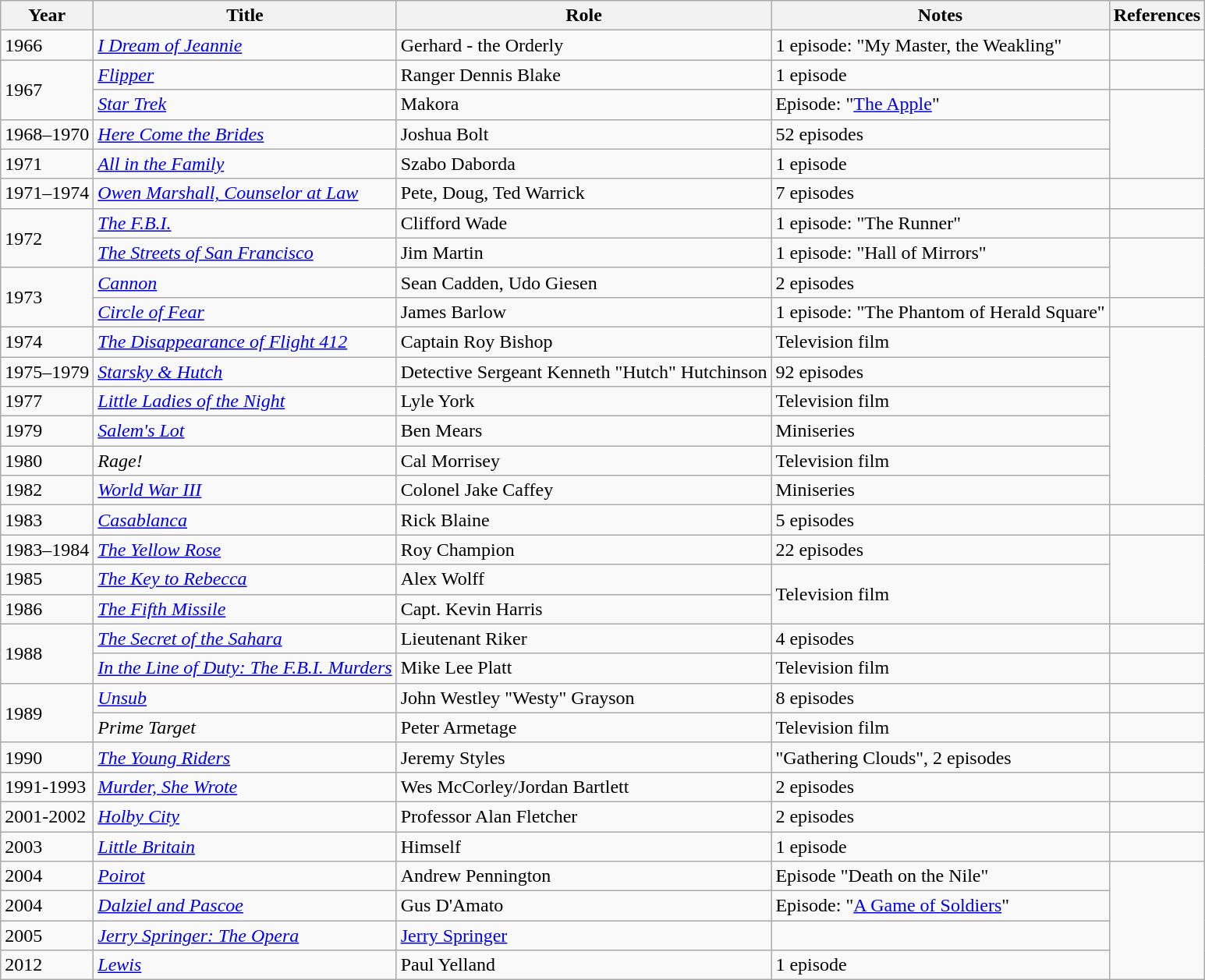<table class="wikitable sortable">
<tr>
<th>Year</th>
<th>Title</th>
<th>Role</th>
<th>Notes</th>
<th>References</th>
</tr>
<tr>
<td>1966</td>
<td><em><a href='#'>I Dream of Jeannie</a></em></td>
<td>Gerhard - the Orderly</td>
<td>1 episode: "My Master, the Weakling"</td>
<td></td>
</tr>
<tr>
<td rowspan="2">1967</td>
<td><em><a href='#'>Flipper</a></em></td>
<td>Ranger Dennis Blake</td>
<td>1 episode</td>
<td></td>
</tr>
<tr>
<td><em><a href='#'>Star Trek</a></em></td>
<td>Makora</td>
<td>Episode: "<a href='#'>The Apple</a>"</td>
<td rowspan="3"></td>
</tr>
<tr>
<td>1968–1970</td>
<td><em><a href='#'>Here Come the Brides</a></em></td>
<td>Joshua Bolt</td>
<td>52 episodes</td>
</tr>
<tr>
<td>1971</td>
<td><em><a href='#'>All in the Family</a></em></td>
<td>Szabo Daborda</td>
<td>1 episode</td>
</tr>
<tr>
<td>1971–1974</td>
<td><em><a href='#'>Owen Marshall, Counselor at Law</a></em></td>
<td>Pete, Doug, Ted Warrick</td>
<td>7 episodes</td>
<td></td>
</tr>
<tr>
<td rowspan="2">1972</td>
<td><em><a href='#'>The F.B.I.</a></em></td>
<td>Clifford Wade</td>
<td>1 episode: "The Runner"</td>
<td></td>
</tr>
<tr>
<td><em><a href='#'>The Streets of San Francisco</a></em></td>
<td>Jim Martin</td>
<td>1 episode: "Hall of Mirrors"</td>
<td rowspan="2"></td>
</tr>
<tr>
<td rowspan="2">1973</td>
<td><em><a href='#'>Cannon</a></em></td>
<td>Sean Cadden, Udo Giesen</td>
<td>2 episodes</td>
</tr>
<tr>
<td><em><a href='#'>Circle of Fear</a></em></td>
<td>James Barlow</td>
<td>1 episode: "The Phantom of Herald Square"</td>
<td></td>
</tr>
<tr>
<td>1974</td>
<td><em><a href='#'>The Disappearance of Flight 412</a></em></td>
<td>Captain Roy Bishop</td>
<td>Television film</td>
<td rowspan="6"></td>
</tr>
<tr>
<td>1975–1979</td>
<td><em><a href='#'>Starsky & Hutch</a></em></td>
<td>Detective Sergeant Kenneth "Hutch" Hutchinson</td>
<td>92 episodes</td>
</tr>
<tr>
<td>1977</td>
<td><em><a href='#'>Little Ladies of the Night</a></em></td>
<td>Lyle York</td>
<td>Television film</td>
</tr>
<tr>
<td>1979</td>
<td><em><a href='#'>Salem's Lot</a></em></td>
<td>Ben Mears</td>
<td>Miniseries</td>
</tr>
<tr>
<td>1980</td>
<td><em>Rage!</em></td>
<td>Cal Morrisey</td>
<td>Television film</td>
</tr>
<tr>
<td>1982</td>
<td><em><a href='#'>World War III</a></em></td>
<td>Colonel Jake Caffey</td>
<td>Miniseries</td>
</tr>
<tr>
<td>1983</td>
<td><em><a href='#'>Casablanca</a></em></td>
<td>Rick Blaine</td>
<td>5 episodes</td>
<td></td>
</tr>
<tr>
<td>1983–1984</td>
<td><em><a href='#'>The Yellow Rose</a></em></td>
<td>Roy Champion</td>
<td>22 episodes</td>
<td rowspan="3"></td>
</tr>
<tr>
<td>1985</td>
<td><em> <a href='#'>The Key to Rebecca</a></em></td>
<td>Alex Wolff</td>
<td rowspan="2">Television film</td>
</tr>
<tr>
<td>1986</td>
<td><em><a href='#'>The Fifth Missile</a></em></td>
<td>Capt. Kevin Harris</td>
</tr>
<tr>
<td rowspan="2">1988</td>
<td><em> <a href='#'>The Secret of the Sahara</a></em></td>
<td>Lieutenant Riker</td>
<td>4 episodes</td>
<td></td>
</tr>
<tr>
<td><em> <a href='#'>In the Line of Duty: The F.B.I. Murders</a></em></td>
<td>Mike Lee Platt</td>
<td>Television film</td>
<td></td>
</tr>
<tr>
<td rowspan="2">1989</td>
<td><em> <a href='#'>Unsub</a></em></td>
<td>John Westley "Westy" Grayson</td>
<td>8 episodes</td>
<td></td>
</tr>
<tr>
<td><em>Prime Target</em></td>
<td>Peter Armetage</td>
<td>Television film</td>
<td></td>
</tr>
<tr>
<td>1990</td>
<td><em><a href='#'>The Young Riders</a></em></td>
<td>Jeremy Styles</td>
<td>"Gathering Clouds", 2 episodes</td>
<td></td>
</tr>
<tr>
<td>1991-1993</td>
<td><em><a href='#'>Murder, She Wrote</a></em></td>
<td>Wes McCorley/Jordan Bartlett</td>
<td>2 episodes</td>
<td></td>
</tr>
<tr>
<td>2001-2002</td>
<td><em> <a href='#'>Holby City</a></em></td>
<td>Professor Alan Fletcher</td>
<td>2 episodes</td>
<td></td>
</tr>
<tr>
<td>2003</td>
<td><em><a href='#'>Little Britain</a></em></td>
<td>Himself</td>
<td>1 episode</td>
<td></td>
</tr>
<tr>
<td>2004</td>
<td><em><a href='#'>Poirot</a></em></td>
<td>Andrew Pennington</td>
<td>Episode "Death on the Nile"</td>
<td rowspan="4"></td>
</tr>
<tr>
<td>2004</td>
<td><em><a href='#'>Dalziel and Pascoe</a></em></td>
<td>Gus D'Amato</td>
<td>Episode: "<a href='#'>A Game of Soldiers</a>"</td>
</tr>
<tr>
<td>2005</td>
<td><a href='#'><em>Jerry Springer: The Opera</em></a></td>
<td><a href='#'>Jerry Springer</a></td>
<td></td>
</tr>
<tr>
<td>2012</td>
<td><em><a href='#'>Lewis</a></em></td>
<td>Paul Yelland</td>
<td>1 episode</td>
</tr>
</table>
